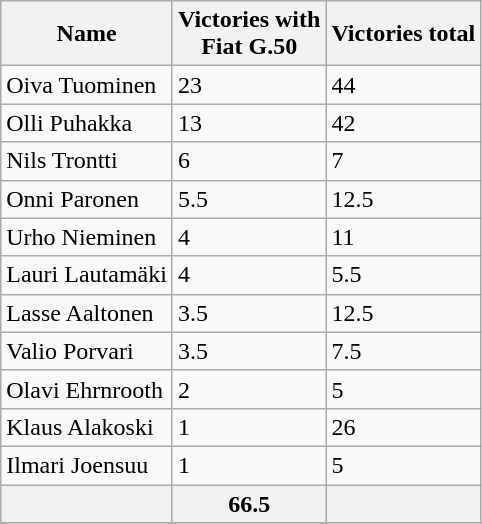<table class="wikitable" border="1">
<tr>
<th>Name</th>
<th>Victories with<br>Fiat G.50</th>
<th>Victories total</th>
</tr>
<tr>
<td>Oiva Tuominen</td>
<td>23</td>
<td>44</td>
</tr>
<tr>
<td>Olli Puhakka</td>
<td>13</td>
<td>42</td>
</tr>
<tr>
<td>Nils Trontti</td>
<td>6</td>
<td>7</td>
</tr>
<tr>
<td>Onni Paronen</td>
<td>5.5</td>
<td>12.5</td>
</tr>
<tr>
<td>Urho Nieminen</td>
<td>4</td>
<td>11</td>
</tr>
<tr>
<td>Lauri Lautamäki</td>
<td>4</td>
<td>5.5</td>
</tr>
<tr>
<td>Lasse Aaltonen</td>
<td>3.5</td>
<td>12.5</td>
</tr>
<tr>
<td>Valio Porvari</td>
<td>3.5</td>
<td>7.5</td>
</tr>
<tr>
<td>Olavi Ehrnrooth</td>
<td>2</td>
<td>5</td>
</tr>
<tr>
<td>Klaus Alakoski</td>
<td>1</td>
<td>26</td>
</tr>
<tr>
<td>Ilmari Joensuu</td>
<td>1</td>
<td>5</td>
</tr>
<tr>
<th></th>
<th>66.5</th>
<th></th>
</tr>
<tr>
</tr>
</table>
